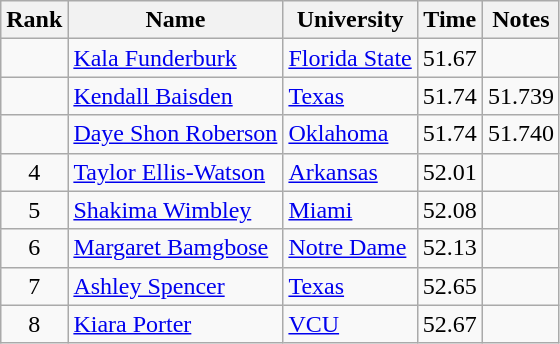<table class="wikitable sortable" style="text-align:center">
<tr>
<th>Rank</th>
<th>Name</th>
<th>University</th>
<th>Time</th>
<th>Notes</th>
</tr>
<tr>
<td></td>
<td align=left><a href='#'>Kala Funderburk</a></td>
<td align="left"><a href='#'>Florida State</a></td>
<td>51.67</td>
<td></td>
</tr>
<tr>
<td></td>
<td align=left><a href='#'>Kendall Baisden</a></td>
<td align=left><a href='#'>Texas</a></td>
<td>51.74</td>
<td>51.739</td>
</tr>
<tr>
<td></td>
<td align=left><a href='#'>Daye Shon Roberson</a></td>
<td align="left"><a href='#'>Oklahoma</a></td>
<td>51.74</td>
<td>51.740</td>
</tr>
<tr>
<td>4</td>
<td align=left><a href='#'>Taylor Ellis-Watson</a></td>
<td align=left><a href='#'>Arkansas</a></td>
<td>52.01</td>
<td></td>
</tr>
<tr>
<td>5</td>
<td align=left><a href='#'>Shakima Wimbley</a></td>
<td align=left><a href='#'>Miami</a></td>
<td>52.08</td>
<td></td>
</tr>
<tr>
<td>6</td>
<td align=left><a href='#'>Margaret Bamgbose</a></td>
<td align=left><a href='#'>Notre Dame</a></td>
<td>52.13</td>
<td></td>
</tr>
<tr>
<td>7</td>
<td align=left><a href='#'>Ashley Spencer</a></td>
<td align=left><a href='#'>Texas</a></td>
<td>52.65</td>
<td></td>
</tr>
<tr>
<td>8</td>
<td align=left><a href='#'>Kiara Porter</a></td>
<td align="left"><a href='#'>VCU</a></td>
<td>52.67</td>
<td></td>
</tr>
</table>
